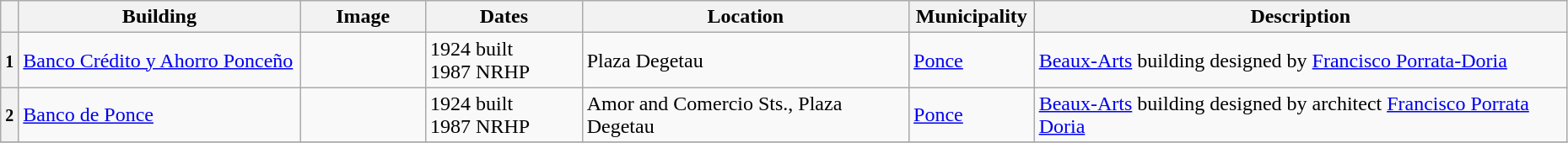<table class="wikitable sortable" style="width:98%">
<tr>
<th></th>
<th width = 18%><strong>Building</strong></th>
<th width = 8% class="unsortable"><strong>Image</strong></th>
<th width = 10%><strong>Dates</strong></th>
<th><strong>Location</strong></th>
<th width = 8%><strong>Municipality</strong></th>
<th class="unsortable"><strong>Description</strong></th>
</tr>
<tr>
<th><small>1</small></th>
<td><a href='#'>Banco Crédito y Ahorro Ponceño</a></td>
<td></td>
<td>1924 built<br>1987 NRHP</td>
<td>Plaza Degetau<br></td>
<td><a href='#'>Ponce</a></td>
<td><a href='#'>Beaux-Arts</a> building designed by <a href='#'>Francisco Porrata-Doria</a></td>
</tr>
<tr>
<th><small>2</small></th>
<td><a href='#'>Banco de Ponce</a></td>
<td></td>
<td>1924 built<br>1987 NRHP</td>
<td>Amor and Comercio Sts., Plaza Degetau<br></td>
<td><a href='#'>Ponce</a></td>
<td><a href='#'>Beaux-Arts</a> building designed by architect <a href='#'>Francisco Porrata Doria</a></td>
</tr>
<tr ->
</tr>
</table>
